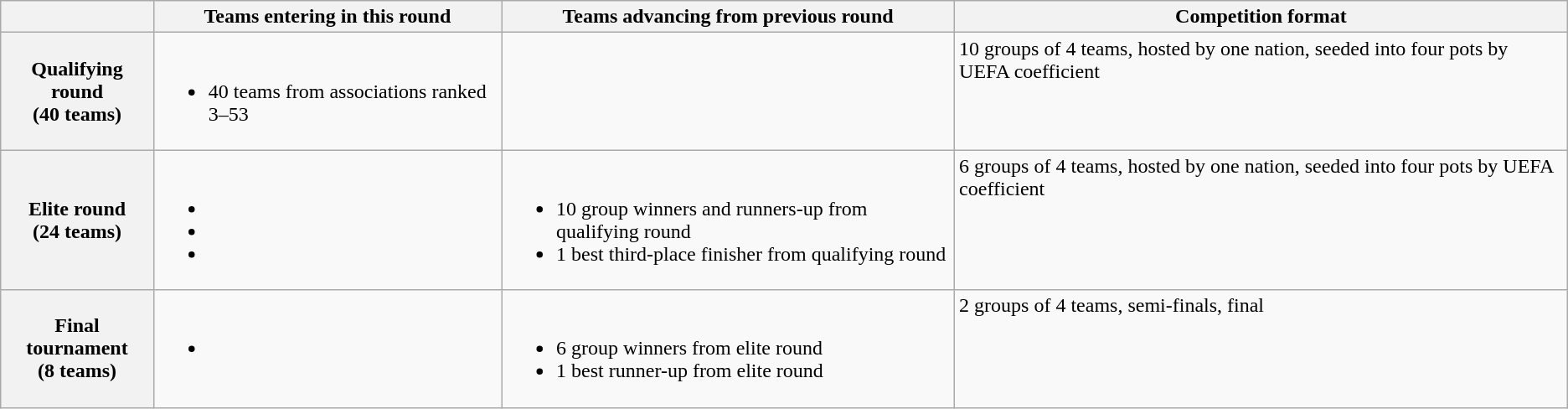<table class="wikitable">
<tr>
<th></th>
<th>Teams entering in this round</th>
<th>Teams advancing from previous round</th>
<th>Competition format</th>
</tr>
<tr valign="top">
<th valign="middle">Qualifying round<br>(40 teams)</th>
<td><br><ul><li>40 teams from associations ranked 3–53</li></ul></td>
<td></td>
<td>10 groups of 4 teams, hosted by one nation, seeded into four pots by UEFA coefficient</td>
</tr>
<tr valign="top">
<th valign="middle">Elite round<br>(24 teams)</th>
<td><br><ul><li></li><li></li><li></li></ul></td>
<td><br><ul><li>10 group winners and runners-up from qualifying round</li><li>1 best third-place finisher from qualifying round</li></ul></td>
<td>6 groups of 4 teams, hosted by one nation, seeded into four pots by UEFA coefficient</td>
</tr>
<tr valign="top">
<th valign="middle">Final tournament<br>(8 teams)</th>
<td><br><ul><li></li></ul></td>
<td><br><ul><li>6 group winners from elite round</li><li>1 best runner-up from elite round</li></ul></td>
<td>2 groups of 4 teams, semi-finals, final</td>
</tr>
</table>
